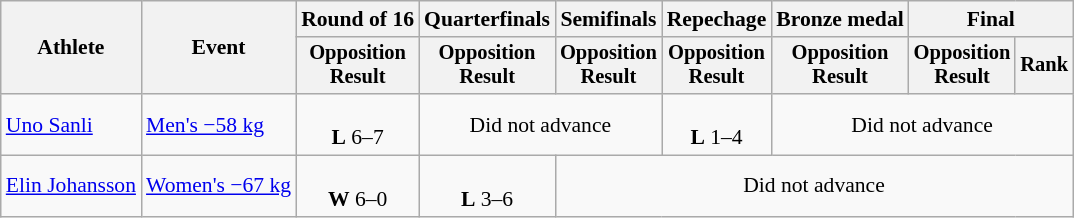<table class="wikitable" style="font-size:90%">
<tr>
<th rowspan="2">Athlete</th>
<th rowspan="2">Event</th>
<th>Round of 16</th>
<th>Quarterfinals</th>
<th>Semifinals</th>
<th>Repechage</th>
<th>Bronze medal</th>
<th colspan=2>Final</th>
</tr>
<tr style="font-size:95%">
<th>Opposition<br>Result</th>
<th>Opposition<br>Result</th>
<th>Opposition<br>Result</th>
<th>Opposition<br>Result</th>
<th>Opposition<br>Result</th>
<th>Opposition<br>Result</th>
<th>Rank</th>
</tr>
<tr align=center>
<td align=left><a href='#'>Uno Sanli</a></td>
<td align=left><a href='#'>Men's −58 kg</a></td>
<td><br><strong>L</strong> 6–7</td>
<td colspan=2>Did not advance</td>
<td><br><strong>L</strong> 1–4 </td>
<td colspan=3>Did not advance</td>
</tr>
<tr align=center>
<td align=left><a href='#'>Elin Johansson</a></td>
<td align=left><a href='#'>Women's −67 kg</a></td>
<td><br><strong>W</strong> 6–0</td>
<td><br><strong>L</strong> 3–6</td>
<td colspan=5>Did not advance</td>
</tr>
</table>
